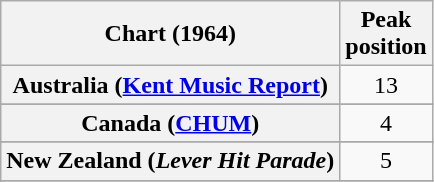<table class="wikitable sortable plainrowheaders" style="text-align:center">
<tr>
<th>Chart (1964)</th>
<th>Peak<br>position</th>
</tr>
<tr>
<th scope="row">Australia (<a href='#'>Kent Music Report</a>)</th>
<td>13</td>
</tr>
<tr>
</tr>
<tr>
<th scope="row">Canada (<a href='#'>CHUM</a>)</th>
<td>4</td>
</tr>
<tr>
</tr>
<tr>
<th scope="row">New Zealand (<em>Lever Hit Parade</em>)</th>
<td>5</td>
</tr>
<tr>
</tr>
<tr>
</tr>
</table>
